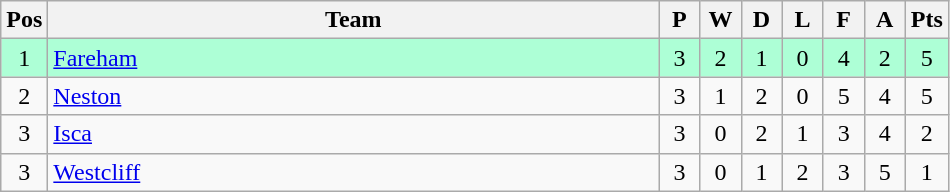<table class="wikitable" style="font-size: 100%">
<tr>
<th width=20>Pos</th>
<th width=400>Team</th>
<th width=20>P</th>
<th width=20>W</th>
<th width=20>D</th>
<th width=20>L</th>
<th width=20>F</th>
<th width=20>A</th>
<th width=20>Pts</th>
</tr>
<tr align=center style="background: #ADFFD6;">
<td>1</td>
<td align="left"><a href='#'>Fareham</a></td>
<td>3</td>
<td>2</td>
<td>1</td>
<td>0</td>
<td>4</td>
<td>2</td>
<td>5</td>
</tr>
<tr align=center>
<td>2</td>
<td align="left"><a href='#'>Neston</a></td>
<td>3</td>
<td>1</td>
<td>2</td>
<td>0</td>
<td>5</td>
<td>4</td>
<td>5</td>
</tr>
<tr align=center>
<td>3</td>
<td align="left"><a href='#'>Isca</a></td>
<td>3</td>
<td>0</td>
<td>2</td>
<td>1</td>
<td>3</td>
<td>4</td>
<td>2</td>
</tr>
<tr align=center>
<td>3</td>
<td align="left"><a href='#'>Westcliff</a></td>
<td>3</td>
<td>0</td>
<td>1</td>
<td>2</td>
<td>3</td>
<td>5</td>
<td>1</td>
</tr>
</table>
